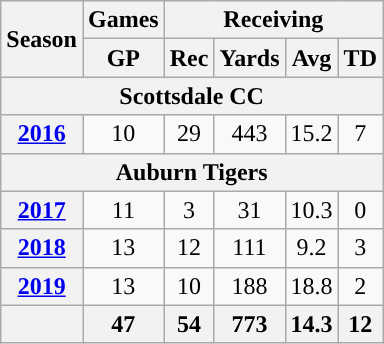<table class="wikitable" style="text-align:center;">
<tr>
<th rowspan="2">Season</th>
<th>Games</th>
<th colspan="4">Receiving</th>
</tr>
<tr>
<th>GP</th>
<th>Rec</th>
<th>Yards</th>
<th>Avg</th>
<th>TD</th>
</tr>
<tr>
<th colspan="6">Scottsdale CC</th>
</tr>
<tr>
<th><a href='#'>2016</a></th>
<td>10</td>
<td>29</td>
<td>443</td>
<td>15.2</td>
<td>7</td>
</tr>
<tr>
<th colspan="6">Auburn Tigers</th>
</tr>
<tr>
<th><a href='#'>2017</a></th>
<td>11</td>
<td>3</td>
<td>31</td>
<td>10.3</td>
<td>0</td>
</tr>
<tr>
<th><a href='#'>2018</a></th>
<td>13</td>
<td>12</td>
<td>111</td>
<td>9.2</td>
<td>3</td>
</tr>
<tr>
<th><a href='#'>2019</a></th>
<td>13</td>
<td>10</td>
<td>188</td>
<td>18.8</td>
<td>2</td>
</tr>
<tr>
<th colspan="1"></th>
<th>47</th>
<th>54</th>
<th>773</th>
<th>14.3</th>
<th>12</th>
</tr>
</table>
